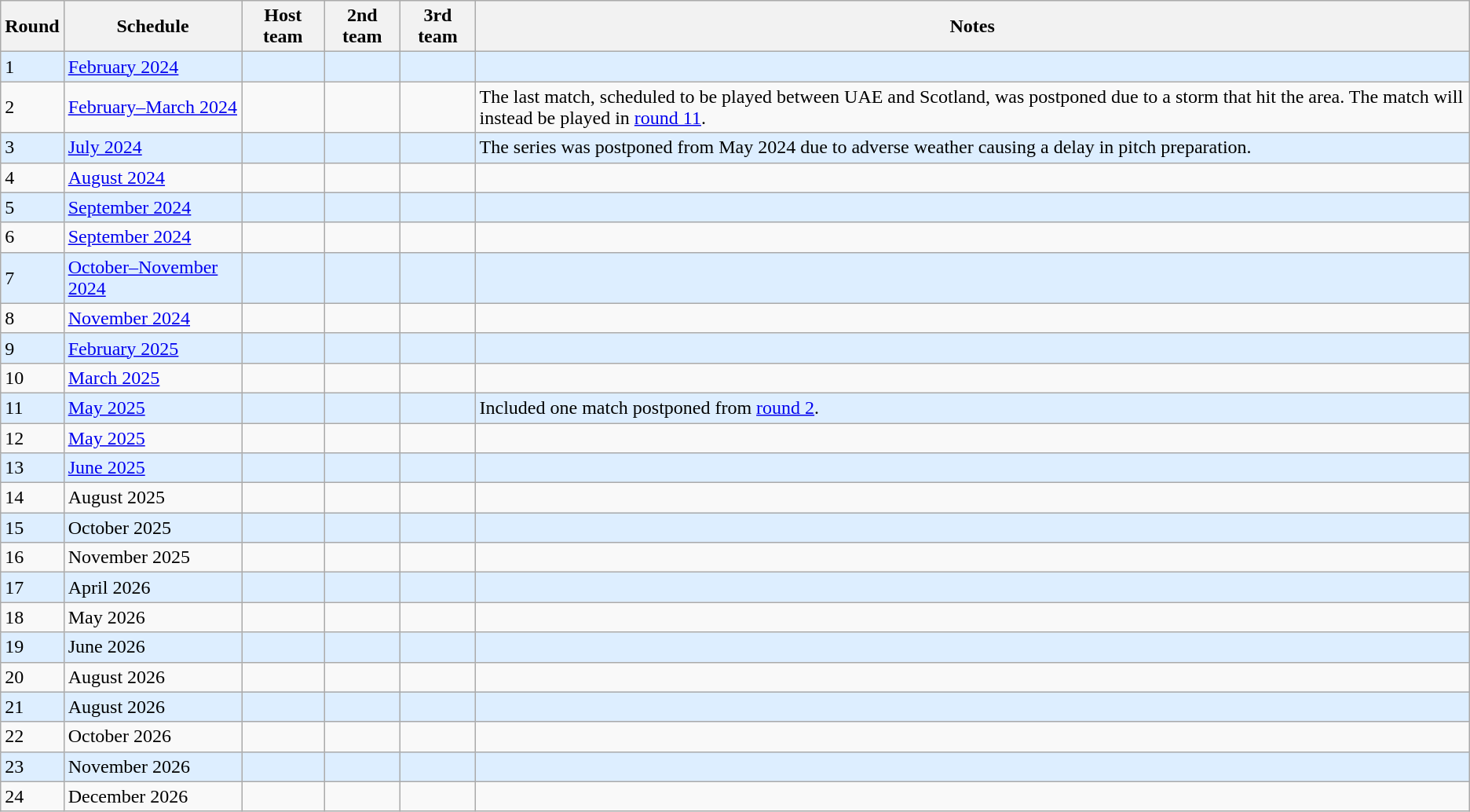<table class="wikitable sortable">
<tr>
<th scope=col>Round</th>
<th>Schedule</th>
<th>Host team</th>
<th>2nd team</th>
<th>3rd team</th>
<th>Notes</th>
</tr>
<tr style="background:#ddeeff">
<td>1</td>
<td><a href='#'>February 2024</a></td>
<td></td>
<td></td>
<td></td>
<td></td>
</tr>
<tr>
<td>2</td>
<td><a href='#'>February–March 2024</a></td>
<td></td>
<td></td>
<td></td>
<td>The last match, scheduled to be played between UAE and Scotland, was postponed due to a storm that hit the area. The match will instead be played in <a href='#'>round 11</a>.</td>
</tr>
<tr style="background:#ddeeff">
<td>3</td>
<td><a href='#'>July 2024</a></td>
<td></td>
<td></td>
<td></td>
<td>The series was postponed from May 2024 due to adverse weather causing a delay in pitch preparation.</td>
</tr>
<tr>
<td>4</td>
<td><a href='#'>August 2024</a></td>
<td></td>
<td></td>
<td></td>
<td></td>
</tr>
<tr style="background:#ddeeff">
<td>5</td>
<td><a href='#'>September 2024</a></td>
<td></td>
<td></td>
<td></td>
<td></td>
</tr>
<tr>
<td>6</td>
<td><a href='#'>September 2024</a></td>
<td></td>
<td></td>
<td></td>
<td></td>
</tr>
<tr style="background:#ddeeff">
<td>7</td>
<td><a href='#'>October–November 2024</a></td>
<td></td>
<td></td>
<td></td>
<td></td>
</tr>
<tr>
<td>8</td>
<td><a href='#'>November 2024</a></td>
<td></td>
<td></td>
<td></td>
<td></td>
</tr>
<tr style="background:#ddeeff">
<td>9</td>
<td><a href='#'>February 2025</a></td>
<td></td>
<td></td>
<td></td>
<td></td>
</tr>
<tr>
<td>10</td>
<td><a href='#'>March 2025</a></td>
<td></td>
<td></td>
<td></td>
<td></td>
</tr>
<tr style="background:#ddeeff">
<td>11</td>
<td><a href='#'>May 2025</a></td>
<td></td>
<td></td>
<td></td>
<td>Included one match postponed from <a href='#'>round 2</a>.</td>
</tr>
<tr>
<td>12</td>
<td><a href='#'>May 2025</a></td>
<td></td>
<td></td>
<td></td>
<td></td>
</tr>
<tr style="background:#ddeeff">
<td>13</td>
<td><a href='#'>June 2025</a></td>
<td></td>
<td></td>
<td></td>
<td></td>
</tr>
<tr>
<td>14</td>
<td>August 2025</td>
<td></td>
<td></td>
<td></td>
<td></td>
</tr>
<tr style="background:#ddeeff">
<td>15</td>
<td>October 2025</td>
<td></td>
<td></td>
<td></td>
<td></td>
</tr>
<tr>
<td>16</td>
<td>November 2025</td>
<td></td>
<td></td>
<td></td>
<td></td>
</tr>
<tr style="background:#ddeeff">
<td>17</td>
<td>April 2026</td>
<td></td>
<td></td>
<td></td>
<td></td>
</tr>
<tr>
<td>18</td>
<td>May 2026</td>
<td></td>
<td></td>
<td></td>
<td></td>
</tr>
<tr style="background:#ddeeff">
<td>19</td>
<td>June 2026</td>
<td></td>
<td></td>
<td></td>
<td></td>
</tr>
<tr>
<td>20</td>
<td>August 2026</td>
<td></td>
<td></td>
<td></td>
<td></td>
</tr>
<tr style="background:#ddeeff">
<td>21</td>
<td>August 2026</td>
<td></td>
<td></td>
<td></td>
<td></td>
</tr>
<tr>
<td>22</td>
<td>October 2026</td>
<td></td>
<td></td>
<td></td>
<td></td>
</tr>
<tr style="background:#ddeeff">
<td>23</td>
<td>November 2026</td>
<td></td>
<td></td>
<td></td>
<td></td>
</tr>
<tr>
<td>24</td>
<td>December 2026</td>
<td></td>
<td></td>
<td></td>
<td></td>
</tr>
</table>
